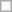<table class="wikitable">
<tr>
<td></td>
</tr>
</table>
